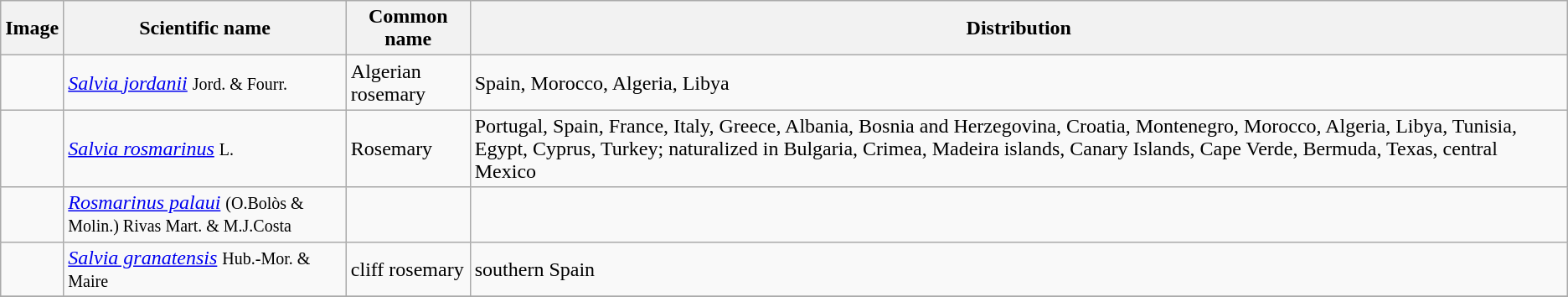<table class="wikitable">
<tr>
<th>Image</th>
<th>Scientific name</th>
<th>Common name</th>
<th>Distribution</th>
</tr>
<tr>
<td></td>
<td><em><a href='#'>Salvia jordanii</a></em> <small>Jord. & Fourr.</small></td>
<td>Algerian rosemary</td>
<td>Spain, Morocco, Algeria, Libya</td>
</tr>
<tr>
<td></td>
<td><em><a href='#'>Salvia rosmarinus</a></em> <small>L.</small></td>
<td>Rosemary</td>
<td>Portugal, Spain, France, Italy, Greece, Albania, Bosnia and Herzegovina, Croatia, Montenegro, Morocco, Algeria, Libya, Tunisia, Egypt, Cyprus,  Turkey; naturalized in Bulgaria, Crimea, Madeira islands, Canary Islands, Cape Verde, Bermuda, Texas, central Mexico</td>
</tr>
<tr>
<td></td>
<td><em><a href='#'>Rosmarinus palaui</a></em> <small>(O.Bolòs & Molin.) Rivas Mart. & M.J.Costa</small></td>
<td></td>
<td></td>
</tr>
<tr>
<td></td>
<td><em><a href='#'>Salvia granatensis</a></em> <small>Hub.-Mor. & Maire</small></td>
<td>cliff rosemary</td>
<td>southern Spain</td>
</tr>
<tr>
</tr>
</table>
